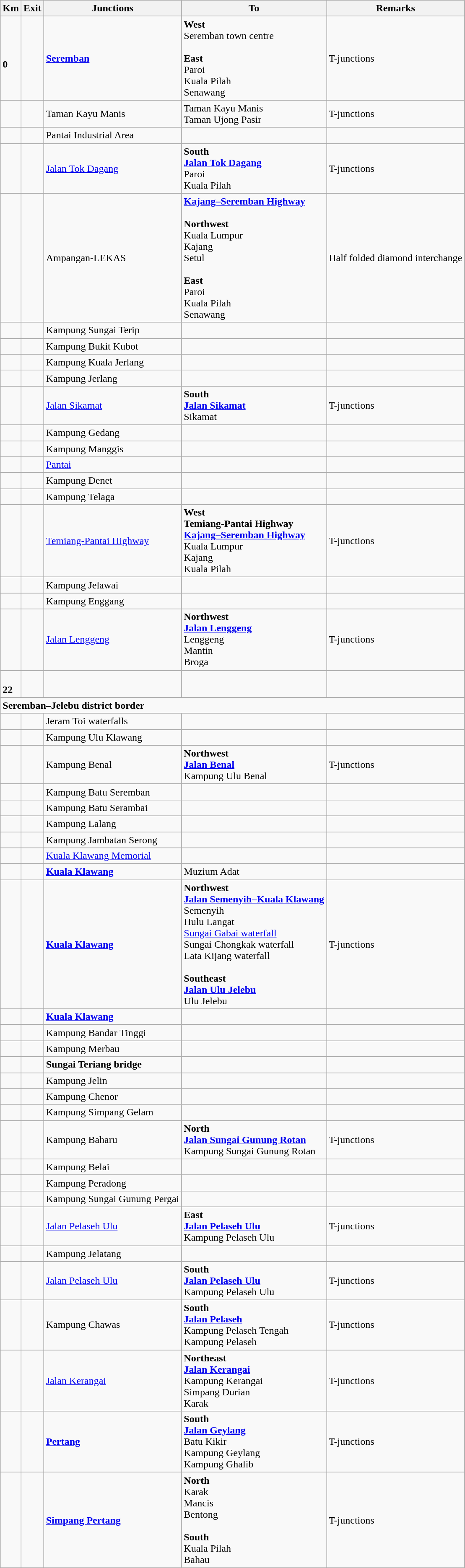<table class="wikitable">
<tr>
<th>Km</th>
<th>Exit</th>
<th>Junctions</th>
<th>To</th>
<th>Remarks</th>
</tr>
<tr>
<td><br><strong>0</strong></td>
<td></td>
<td><strong><a href='#'>Seremban</a></strong></td>
<td><strong>West</strong><br> Seremban town centre<br><br><strong>East</strong><br> Paroi<br> Kuala Pilah<br> Senawang</td>
<td>T-junctions</td>
</tr>
<tr>
<td></td>
<td></td>
<td>Taman Kayu Manis</td>
<td>Taman Kayu Manis<br>Taman Ujong Pasir</td>
<td>T-junctions</td>
</tr>
<tr>
<td></td>
<td></td>
<td>Pantai Industrial Area</td>
<td></td>
<td></td>
</tr>
<tr>
<td></td>
<td></td>
<td><a href='#'>Jalan Tok Dagang</a></td>
<td><strong>South</strong><br> <strong><a href='#'>Jalan Tok Dagang</a></strong><br> Paroi<br> Kuala Pilah</td>
<td>T-junctions</td>
</tr>
<tr>
<td></td>
<td></td>
<td>Ampangan-LEKAS</td>
<td> <strong><a href='#'>Kajang–Seremban Highway</a></strong><br><br><strong>Northwest</strong><br>Kuala Lumpur<br>Kajang<br>Setul<br><br><strong>East</strong><br>Paroi<br>Kuala Pilah<br>Senawang</td>
<td>Half folded diamond interchange</td>
</tr>
<tr>
<td></td>
<td></td>
<td>Kampung Sungai Terip</td>
<td></td>
<td></td>
</tr>
<tr>
<td></td>
<td></td>
<td>Kampung Bukit Kubot</td>
<td></td>
<td></td>
</tr>
<tr>
<td></td>
<td></td>
<td>Kampung Kuala Jerlang</td>
<td></td>
<td></td>
</tr>
<tr>
<td></td>
<td></td>
<td>Kampung Jerlang</td>
<td></td>
<td></td>
</tr>
<tr>
<td></td>
<td></td>
<td><a href='#'>Jalan Sikamat</a></td>
<td><strong>South</strong><br> <strong><a href='#'>Jalan Sikamat</a></strong><br>Sikamat</td>
<td>T-junctions</td>
</tr>
<tr>
<td></td>
<td></td>
<td>Kampung Gedang</td>
<td></td>
<td></td>
</tr>
<tr>
<td></td>
<td></td>
<td>Kampung Manggis</td>
<td></td>
<td></td>
</tr>
<tr>
<td></td>
<td></td>
<td><a href='#'>Pantai</a></td>
<td></td>
<td></td>
</tr>
<tr>
<td></td>
<td></td>
<td>Kampung Denet</td>
<td></td>
<td></td>
</tr>
<tr>
<td></td>
<td></td>
<td>Kampung Telaga</td>
<td></td>
<td></td>
</tr>
<tr>
<td></td>
<td></td>
<td><a href='#'>Temiang-Pantai Highway</a></td>
<td><strong>West</strong><br> <strong>Temiang-Pantai Highway</strong><br> <strong><a href='#'>Kajang–Seremban Highway</a></strong><br>Kuala Lumpur<br>Kajang<br>Kuala Pilah</td>
<td>T-junctions</td>
</tr>
<tr>
<td></td>
<td></td>
<td>Kampung Jelawai</td>
<td></td>
<td></td>
</tr>
<tr>
<td></td>
<td></td>
<td>Kampung Enggang</td>
<td></td>
<td></td>
</tr>
<tr>
<td></td>
<td></td>
<td><a href='#'>Jalan Lenggeng</a></td>
<td><strong>Northwest</strong><br> <strong><a href='#'>Jalan Lenggeng</a></strong><br>Lenggeng<br>Mantin<br>Broga</td>
<td>T-junctions</td>
</tr>
<tr | || ||Waterfalls|| ||                                                                                                                                    |->
<td><br><strong>22</strong></td>
<td></td>
<td></td>
<td></td>
<td></td>
</tr>
<tr | || ||Bukit Tangga|| ||>
</tr>
<tr>
<td style="width:600px" colspan="6" style="text-align:center; background:blue;"><strong><span>Seremban–Jelebu district border</span></strong></td>
</tr>
<tr>
<td></td>
<td></td>
<td>Jeram Toi waterfalls</td>
<td></td>
<td></td>
</tr>
<tr>
<td></td>
<td></td>
<td>Kampung Ulu Klawang</td>
<td></td>
<td></td>
</tr>
<tr>
<td></td>
<td></td>
<td>Kampung Benal</td>
<td><strong>Northwest</strong><br> <strong><a href='#'>Jalan Benal</a></strong><br>Kampung Ulu Benal</td>
<td>T-junctions</td>
</tr>
<tr>
<td></td>
<td></td>
<td>Kampung Batu Seremban</td>
<td></td>
<td></td>
</tr>
<tr>
<td></td>
<td></td>
<td>Kampung Batu Serambai</td>
<td></td>
<td></td>
</tr>
<tr>
<td></td>
<td></td>
<td>Kampung Lalang</td>
<td></td>
<td></td>
</tr>
<tr>
<td></td>
<td></td>
<td>Kampung Jambatan Serong</td>
<td></td>
<td></td>
</tr>
<tr>
<td></td>
<td></td>
<td><a href='#'>Kuala Klawang Memorial</a></td>
<td></td>
<td></td>
</tr>
<tr>
<td></td>
<td></td>
<td><strong><a href='#'>Kuala Klawang</a></strong></td>
<td>Muzium Adat</td>
<td></td>
</tr>
<tr>
<td></td>
<td></td>
<td><strong><a href='#'>Kuala Klawang</a></strong></td>
<td><strong>Northwest</strong><br> <strong><a href='#'>Jalan Semenyih–Kuala Klawang</a></strong><br>Semenyih<br>Hulu Langat<br><a href='#'>Sungai Gabai waterfall</a><br>Sungai Chongkak waterfall<br>Lata Kijang waterfall<br><br><strong>Southeast</strong><br> <strong><a href='#'>Jalan Ulu Jelebu</a></strong><br>Ulu Jelebu</td>
<td>T-junctions</td>
</tr>
<tr>
<td></td>
<td></td>
<td><strong><a href='#'>Kuala Klawang</a></strong></td>
<td></td>
<td></td>
</tr>
<tr>
<td></td>
<td></td>
<td>Kampung Bandar Tinggi</td>
<td></td>
<td></td>
</tr>
<tr>
<td></td>
<td></td>
<td>Kampung Merbau</td>
<td></td>
<td></td>
</tr>
<tr>
<td></td>
<td></td>
<td><strong>Sungai Teriang bridge</strong></td>
<td></td>
<td></td>
</tr>
<tr>
<td></td>
<td></td>
<td>Kampung Jelin</td>
<td></td>
<td></td>
</tr>
<tr>
<td></td>
<td></td>
<td>Kampung Chenor</td>
<td></td>
<td></td>
</tr>
<tr>
<td></td>
<td></td>
<td>Kampung Simpang Gelam</td>
<td></td>
<td></td>
</tr>
<tr>
<td></td>
<td></td>
<td>Kampung Baharu</td>
<td><strong>North</strong><br> <strong><a href='#'>Jalan Sungai Gunung Rotan</a></strong><br>Kampung Sungai Gunung Rotan</td>
<td>T-junctions</td>
</tr>
<tr>
<td></td>
<td></td>
<td>Kampung Belai</td>
<td></td>
<td></td>
</tr>
<tr>
<td></td>
<td></td>
<td>Kampung Peradong</td>
<td></td>
<td></td>
</tr>
<tr>
<td></td>
<td></td>
<td>Kampung Sungai Gunung Pergai</td>
<td></td>
<td></td>
</tr>
<tr>
<td></td>
<td></td>
<td><a href='#'>Jalan Pelaseh Ulu</a></td>
<td><strong>East</strong><br> <strong><a href='#'>Jalan Pelaseh Ulu</a></strong><br>Kampung Pelaseh Ulu</td>
<td>T-junctions</td>
</tr>
<tr>
<td></td>
<td></td>
<td>Kampung Jelatang</td>
<td></td>
<td></td>
</tr>
<tr>
<td></td>
<td></td>
<td><a href='#'>Jalan Pelaseh Ulu</a></td>
<td><strong>South</strong><br> <strong><a href='#'>Jalan Pelaseh Ulu</a></strong><br>Kampung Pelaseh Ulu</td>
<td>T-junctions</td>
</tr>
<tr>
<td></td>
<td></td>
<td>Kampung Chawas</td>
<td><strong>South</strong><br> <strong><a href='#'>Jalan Pelaseh</a></strong><br>Kampung Pelaseh Tengah<br>Kampung Pelaseh</td>
<td>T-junctions</td>
</tr>
<tr>
<td></td>
<td></td>
<td><a href='#'>Jalan Kerangai</a></td>
<td><strong>Northeast</strong><br> <strong><a href='#'>Jalan Kerangai</a></strong><br> Kampung Kerangai<br> Simpang Durian<br> Karak</td>
<td>T-junctions</td>
</tr>
<tr>
<td></td>
<td></td>
<td><strong><a href='#'>Pertang</a></strong></td>
<td><strong>South</strong><br> <strong><a href='#'>Jalan Geylang</a></strong><br> Batu Kikir<br>Kampung Geylang<br>Kampung Ghalib</td>
<td>T-junctions</td>
</tr>
<tr>
<td></td>
<td></td>
<td><strong><a href='#'>Simpang Pertang</a></strong></td>
<td><strong>North</strong><br> Karak<br> Mancis<br> Bentong<br><br><strong>South</strong><br> Kuala Pilah<br> Bahau</td>
<td>T-junctions</td>
</tr>
</table>
